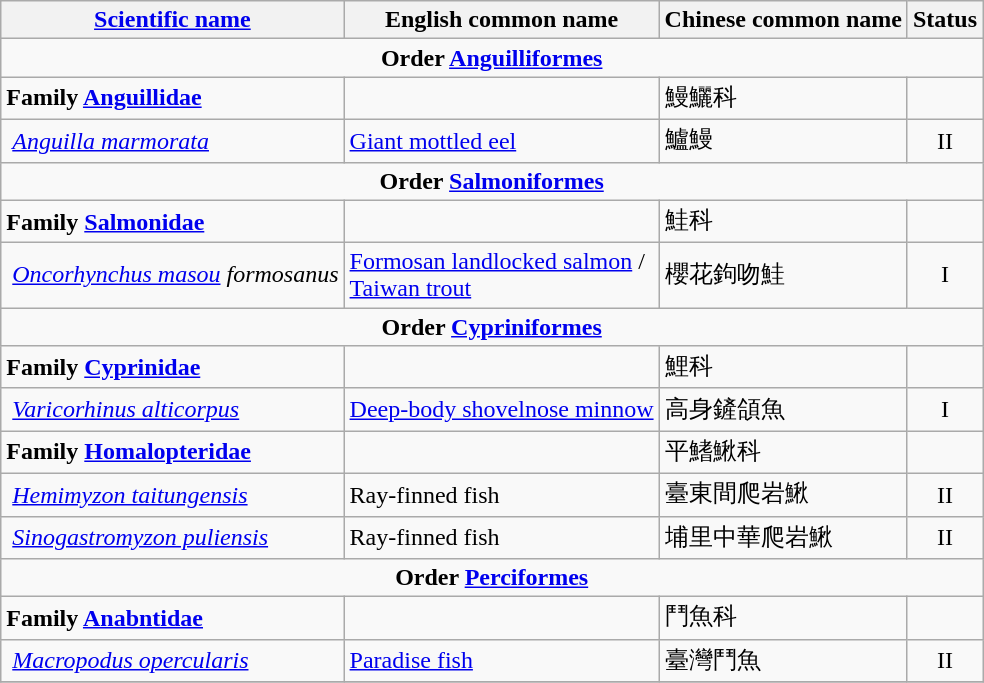<table class="wikitable">
<tr>
<th><a href='#'>Scientific name</a></th>
<th>English common name</th>
<th>Chinese common name</th>
<th>Status</th>
</tr>
<tr>
<td colspan=4 align=center><strong>Order <a href='#'>Anguilliformes</a></strong></td>
</tr>
<tr>
<td><strong>Family <a href='#'>Anguillidae</a></strong></td>
<td></td>
<td>鰻鱺科</td>
<td></td>
</tr>
<tr>
<td> <em><a href='#'>Anguilla marmorata</a></em></td>
<td><a href='#'>Giant mottled eel</a></td>
<td>鱸鰻</td>
<td align=center>II</td>
</tr>
<tr>
<td colspan=4 align=center><strong>Order <a href='#'>Salmoniformes</a></strong></td>
</tr>
<tr>
<td><strong>Family <a href='#'>Salmonidae</a></strong></td>
<td></td>
<td>鮭科</td>
<td></td>
</tr>
<tr>
<td> <em><a href='#'>Oncorhynchus masou</a> formosanus</em></td>
<td><a href='#'>Formosan landlocked salmon</a> /<br><a href='#'>Taiwan trout</a></td>
<td>櫻花鉤吻鮭</td>
<td align=center>I</td>
</tr>
<tr>
<td colspan=4 align=center><strong>Order <a href='#'>Cypriniformes</a></strong></td>
</tr>
<tr>
<td><strong>Family <a href='#'>Cyprinidae</a></strong></td>
<td></td>
<td>鯉科</td>
<td></td>
</tr>
<tr>
<td> <em><a href='#'>Varicorhinus alticorpus</a></em></td>
<td><a href='#'>Deep-body shovelnose minnow</a></td>
<td>高身鏟頜魚</td>
<td align=center>I</td>
</tr>
<tr>
<td><strong>Family <a href='#'>Homalopteridae</a></strong></td>
<td></td>
<td>平鰭鰍科</td>
<td></td>
</tr>
<tr>
<td> <em><a href='#'>Hemimyzon taitungensis</a></em></td>
<td>Ray-finned fish</td>
<td>臺東間爬岩鰍</td>
<td align=center>II</td>
</tr>
<tr>
<td> <em><a href='#'>Sinogastromyzon puliensis</a></em></td>
<td>Ray-finned fish</td>
<td>埔里中華爬岩鰍</td>
<td align=center>II</td>
</tr>
<tr>
<td colspan=4 align=center><strong>Order <a href='#'>Perciformes</a></strong></td>
</tr>
<tr>
<td><strong>Family <a href='#'>Anabntidae</a></strong></td>
<td></td>
<td>鬥魚科</td>
<td></td>
</tr>
<tr>
<td> <em><a href='#'>Macropodus opercularis</a></em></td>
<td><a href='#'>Paradise fish</a></td>
<td>臺灣鬥魚</td>
<td align=center>II</td>
</tr>
<tr>
</tr>
</table>
